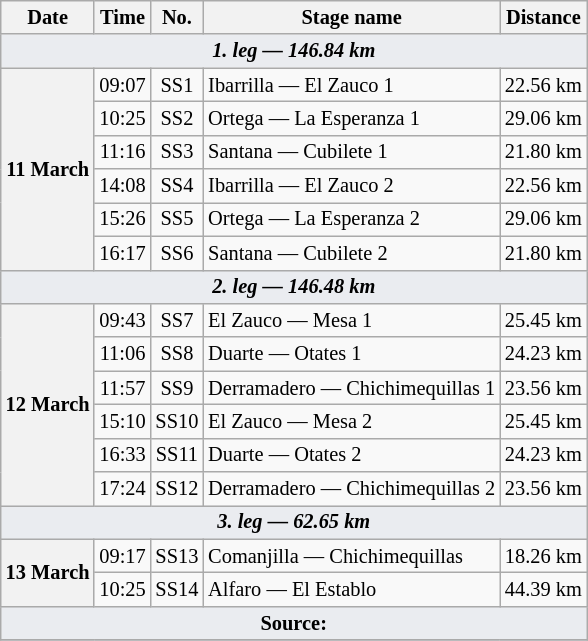<table class="wikitable" style="font-size: 85%;">
<tr>
<th>Date</th>
<th>Time</th>
<th>No.</th>
<th>Stage name</th>
<th>Distance</th>
</tr>
<tr>
<td style="background-color:#EAECF0; text-align:center" colspan="5"><strong><em>1. leg — 146.84 km</em></strong></td>
</tr>
<tr>
<th rowspan="6">11 March</th>
<td align="center">09:07</td>
<td align="center">SS1</td>
<td>Ibarrilla — El Zauco 1</td>
<td align="center">22.56 km</td>
</tr>
<tr>
<td align="center">10:25</td>
<td align="center">SS2</td>
<td>Ortega — La Esperanza 1</td>
<td align="center">29.06 km</td>
</tr>
<tr>
<td align="center">11:16</td>
<td align="center">SS3</td>
<td>Santana — Cubilete 1</td>
<td align="center">21.80 km</td>
</tr>
<tr>
<td align="center">14:08</td>
<td align="center">SS4</td>
<td>Ibarrilla — El Zauco 2</td>
<td align="center">22.56 km</td>
</tr>
<tr>
<td align="center">15:26</td>
<td align="center">SS5</td>
<td>Ortega — La Esperanza 2</td>
<td align="center">29.06 km</td>
</tr>
<tr>
<td align="center">16:17</td>
<td align="center">SS6</td>
<td>Santana — Cubilete 2</td>
<td align="center">21.80 km</td>
</tr>
<tr>
<td style="background-color:#EAECF0; text-align:center" colspan="5"><strong><em>2. leg — 146.48 km</em></strong></td>
</tr>
<tr>
<th rowspan="6">12 March</th>
<td align="center">09:43</td>
<td align="center">SS7</td>
<td>El Zauco — Mesa 1</td>
<td align="center">25.45 km</td>
</tr>
<tr>
<td align="center">11:06</td>
<td align="center">SS8</td>
<td>Duarte — Otates 1</td>
<td align="center">24.23 km</td>
</tr>
<tr>
<td align="center">11:57</td>
<td align="center">SS9</td>
<td>Derramadero — Chichimequillas 1</td>
<td align="center">23.56 km</td>
</tr>
<tr>
<td align="center">15:10</td>
<td align="center">SS10</td>
<td>El Zauco — Mesa 2</td>
<td align="center">25.45 km</td>
</tr>
<tr>
<td align="center">16:33</td>
<td align="center">SS11</td>
<td>Duarte — Otates 2</td>
<td align="center">24.23 km</td>
</tr>
<tr>
<td align="center">17:24</td>
<td align="center">SS12</td>
<td>Derramadero — Chichimequillas 2</td>
<td align="center">23.56 km</td>
</tr>
<tr>
<td style="background-color:#EAECF0; text-align:center" colspan="5"><strong><em>3. leg — 62.65 km</em></strong></td>
</tr>
<tr>
<th rowspan="2">13 March</th>
<td align="center">09:17</td>
<td align="center">SS13</td>
<td>Comanjilla — Chichimequillas</td>
<td align="center">18.26 km</td>
</tr>
<tr>
<td align="center">10:25</td>
<td align="center">SS14</td>
<td>Alfaro — El Establo</td>
<td align="center">44.39 km</td>
</tr>
<tr>
<td style="background-color:#EAECF0; text-align:center" colspan="5"><strong>Source:</strong></td>
</tr>
<tr>
</tr>
</table>
